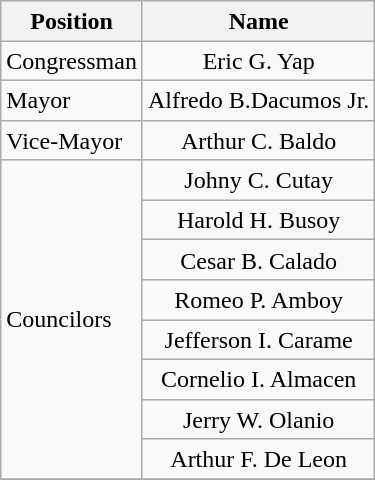<table class="wikitable" style="line-height:1.20em; font-size:100%;">
<tr>
<th>Position</th>
<th>Name</th>
</tr>
<tr>
<td>Congressman</td>
<td style="text-align:center;">Eric G. Yap</td>
</tr>
<tr>
<td>Mayor</td>
<td style="text-align:center;">Alfredo B.Dacumos Jr.</td>
</tr>
<tr>
<td>Vice-Mayor</td>
<td style="text-align:center;">Arthur C. Baldo</td>
</tr>
<tr>
<td rowspan=8>Councilors</td>
<td style="text-align:center;">Johny C. Cutay</td>
</tr>
<tr>
<td style="text-align:center;">Harold H. Busoy</td>
</tr>
<tr>
<td style="text-align:center;">Cesar B. Calado</td>
</tr>
<tr>
<td style="text-align:center;">Romeo P. Amboy</td>
</tr>
<tr>
<td style="text-align:center;">Jefferson I. Carame</td>
</tr>
<tr>
<td style="text-align:center;">Cornelio I. Almacen</td>
</tr>
<tr>
<td style="text-align:center;">Jerry W. Olanio</td>
</tr>
<tr>
<td style="text-align:center;">Arthur F. De Leon</td>
</tr>
<tr>
</tr>
</table>
